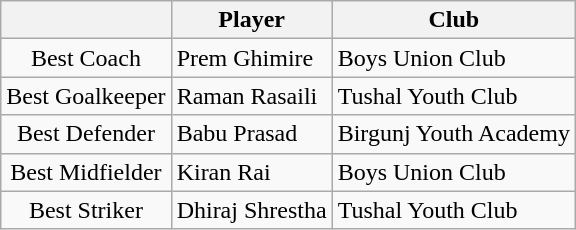<table class="wikitable" style="text-align:center">
<tr>
<th></th>
<th>Player</th>
<th>Club</th>
</tr>
<tr>
<td>Best Coach</td>
<td align="left"> Prem Ghimire</td>
<td align="left">Boys Union Club</td>
</tr>
<tr>
<td>Best Goalkeeper</td>
<td align="left"> Raman Rasaili</td>
<td align="left">Tushal Youth Club</td>
</tr>
<tr>
<td>Best Defender</td>
<td align="left"> Babu Prasad</td>
<td align="left">Birgunj Youth Academy</td>
</tr>
<tr>
<td>Best Midfielder</td>
<td align="left"> Kiran Rai</td>
<td align="left">Boys Union Club</td>
</tr>
<tr>
<td>Best Striker</td>
<td align="left"> Dhiraj Shrestha</td>
<td align="left">Tushal Youth Club</td>
</tr>
</table>
